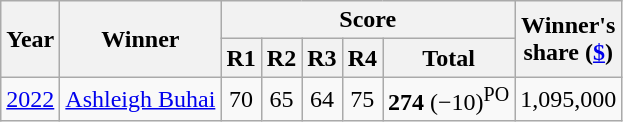<table class="wikitable" style="text-align:center">
<tr>
<th rowspan=2>Year</th>
<th rowspan=2>Winner</th>
<th colspan=5>Score</th>
<th rowspan=2>Winner's<br>share (<a href='#'>$</a>)</th>
</tr>
<tr>
<th>R1</th>
<th>R2</th>
<th>R3</th>
<th>R4</th>
<th>Total</th>
</tr>
<tr>
<td><a href='#'>2022</a></td>
<td align=left> <a href='#'>Ashleigh Buhai</a></td>
<td>70</td>
<td>65</td>
<td>64</td>
<td>75</td>
<td><strong>274</strong> (−10)<sup>PO</sup></td>
<td align=right>1,095,000</td>
</tr>
</table>
